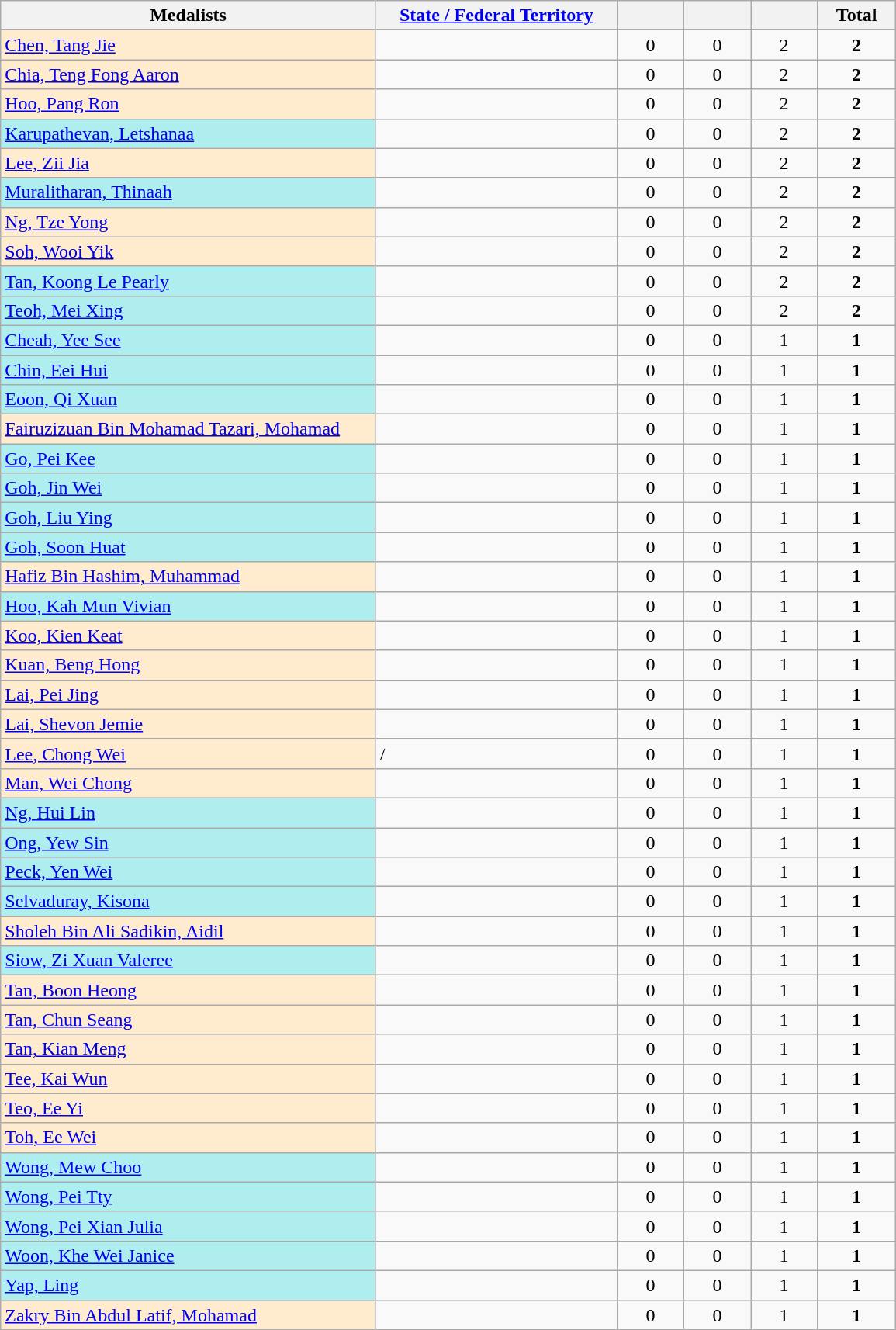<table class="sortable wikitable">
<tr>
<th width=315>Medalists</th>
<th width=200><a href='#'>State / Federal Territory</a></th>
<th width=50></th>
<th width=50></th>
<th width=50></th>
<th width=60>Total</th>
</tr>
<tr>
<td bgcolor=#ffebcd><a href='#'>Chen, Tang Jie</a></td>
<td></td>
<td align=center>0</td>
<td align=center>0</td>
<td align=center>2</td>
<td align=center><strong>2</strong></td>
</tr>
<tr>
<td bgcolor=#ffebcd><a href='#'>Chia, Teng Fong Aaron</a></td>
<td></td>
<td align=center>0</td>
<td align=center>0</td>
<td align=center>2</td>
<td align=center><strong>2</strong></td>
</tr>
<tr>
<td bgcolor=#ffebcd><a href='#'>Hoo, Pang Ron</a></td>
<td></td>
<td align=center>0</td>
<td align=center>0</td>
<td align=center>2</td>
<td align=center><strong>2</strong></td>
</tr>
<tr>
<td bgcolor=#afeeee><a href='#'>Karupathevan, Letshanaa</a></td>
<td></td>
<td align=center>0</td>
<td align=center>0</td>
<td align=center>2</td>
<td align=center><strong>2</strong></td>
</tr>
<tr>
<td bgcolor=#ffebcd><a href='#'>Lee, Zii Jia</a></td>
<td></td>
<td align=center>0</td>
<td align=center>0</td>
<td align=center>2</td>
<td align=center><strong>2</strong></td>
</tr>
<tr>
<td bgcolor=#afeeee><a href='#'>Muralitharan, Thinaah</a></td>
<td></td>
<td align=center>0</td>
<td align=center>0</td>
<td align=center>2</td>
<td align=center><strong>2</strong></td>
</tr>
<tr>
<td bgcolor=#ffebcd><a href='#'>Ng, Tze Yong</a></td>
<td></td>
<td align=center>0</td>
<td align=center>0</td>
<td align=center>2</td>
<td align=center><strong>2</strong></td>
</tr>
<tr>
<td bgcolor=#ffebcd><a href='#'>Soh, Wooi Yik</a></td>
<td></td>
<td align=center>0</td>
<td align=center>0</td>
<td align=center>2</td>
<td align=center><strong>2</strong></td>
</tr>
<tr>
<td bgcolor=#afeeee><a href='#'>Tan, Koong Le Pearly</a></td>
<td></td>
<td align=center>0</td>
<td align=center>0</td>
<td align=center>2</td>
<td align=center><strong>2</strong></td>
</tr>
<tr>
<td bgcolor=#afeeee><a href='#'>Teoh, Mei Xing</a></td>
<td></td>
<td align=center>0</td>
<td align=center>0</td>
<td align=center>2</td>
<td align=center><strong>2</strong></td>
</tr>
<tr>
<td bgcolor=#afeeee><a href='#'>Cheah, Yee See</a></td>
<td></td>
<td align=center>0</td>
<td align=center>0</td>
<td align=center>1</td>
<td align=center><strong>1</strong></td>
</tr>
<tr>
<td bgcolor=#afeeee><a href='#'>Chin, Eei Hui</a></td>
<td></td>
<td align=center>0</td>
<td align=center>0</td>
<td align=center>1</td>
<td align=center><strong>1</strong></td>
</tr>
<tr>
<td bgcolor=#afeeee><a href='#'>Eoon, Qi Xuan</a></td>
<td></td>
<td align=center>0</td>
<td align=center>0</td>
<td align=center>1</td>
<td align=center><strong>1</strong></td>
</tr>
<tr>
<td bgcolor=#ffebcd><a href='#'>Fairuzizuan Bin Mohamad Tazari, Mohamad</a></td>
<td></td>
<td align=center>0</td>
<td align=center>0</td>
<td align=center>1</td>
<td align=center><strong>1</strong></td>
</tr>
<tr>
<td bgcolor=#afeeee><a href='#'>Go, Pei Kee</a></td>
<td></td>
<td align=center>0</td>
<td align=center>0</td>
<td align=center>1</td>
<td align=center><strong>1</strong></td>
</tr>
<tr>
<td bgcolor=#afeeee><a href='#'>Goh, Jin Wei</a></td>
<td></td>
<td align=center>0</td>
<td align=center>0</td>
<td align=center>1</td>
<td align=center><strong>1</strong></td>
</tr>
<tr>
<td bgcolor=#afeeee><a href='#'>Goh, Liu Ying</a></td>
<td></td>
<td align=center>0</td>
<td align=center>0</td>
<td align=center>1</td>
<td align=center><strong>1</strong></td>
</tr>
<tr>
<td bgcolor=#afeeee><a href='#'>Goh, Soon Huat</a></td>
<td></td>
<td align=center>0</td>
<td align=center>0</td>
<td align=center>1</td>
<td align=center><strong>1</strong></td>
</tr>
<tr>
<td bgcolor=#ffebcd><a href='#'>Hafiz Bin Hashim, Muhammad</a></td>
<td></td>
<td align=center>0</td>
<td align=center>0</td>
<td align=center>1</td>
<td align=center><strong>1</strong></td>
</tr>
<tr>
<td bgcolor=#afeeee><a href='#'>Hoo, Kah Mun Vivian</a></td>
<td></td>
<td align=center>0</td>
<td align=center>0</td>
<td align=center>1</td>
<td align=center><strong>1</strong></td>
</tr>
<tr>
<td bgcolor=#ffebcd><a href='#'>Koo, Kien Keat</a></td>
<td></td>
<td align=center>0</td>
<td align=center>0</td>
<td align=center>1</td>
<td align=center><strong>1</strong></td>
</tr>
<tr>
<td bgcolor=#ffebcd><a href='#'>Kuan, Beng Hong</a></td>
<td></td>
<td align=center>0</td>
<td align=center>0</td>
<td align=center>1</td>
<td align=center><strong>1</strong></td>
</tr>
<tr>
<td bgcolor=#ffebcd><a href='#'>Lai, Pei Jing</a></td>
<td></td>
<td align=center>0</td>
<td align=center>0</td>
<td align=center>1</td>
<td align=center><strong>1</strong></td>
</tr>
<tr>
<td bgcolor=#ffebcd><a href='#'>Lai, Shevon Jemie</a></td>
<td></td>
<td align=center>0</td>
<td align=center>0</td>
<td align=center>1</td>
<td align=center><strong>1</strong></td>
</tr>
<tr>
<td bgcolor=#ffebcd><a href='#'>Lee, Chong Wei</a></td>
<td>/</td>
<td align=center>0</td>
<td align=center>0</td>
<td align=center>1</td>
<td align=center><strong>1</strong></td>
</tr>
<tr>
<td bgcolor=#ffebcd><a href='#'>Man, Wei Chong</a></td>
<td></td>
<td align=center>0</td>
<td align=center>0</td>
<td align=center>1</td>
<td align=center><strong>1</strong></td>
</tr>
<tr>
<td bgcolor=#afeeee><a href='#'>Ng, Hui Lin</a></td>
<td></td>
<td align=center>0</td>
<td align=center>0</td>
<td align=center>1</td>
<td align=center><strong>1</strong></td>
</tr>
<tr>
<td bgcolor=#afeeee><a href='#'>Ong, Yew Sin</a></td>
<td></td>
<td align=center>0</td>
<td align=center>0</td>
<td align=center>1</td>
<td align=center><strong>1</strong></td>
</tr>
<tr>
<td bgcolor=#afeeee><a href='#'>Peck, Yen Wei</a></td>
<td></td>
<td align=center>0</td>
<td align=center>0</td>
<td align=center>1</td>
<td align=center><strong>1</strong></td>
</tr>
<tr>
<td bgcolor=#afeeee><a href='#'>Selvaduray, Kisona</a></td>
<td></td>
<td align=center>0</td>
<td align=center>0</td>
<td align=center>1</td>
<td align=center><strong>1</strong></td>
</tr>
<tr>
<td bgcolor=#ffebcd><a href='#'>Sholeh Bin Ali Sadikin, Aidil</a></td>
<td></td>
<td align=center>0</td>
<td align=center>0</td>
<td align=center>1</td>
<td align=center><strong>1</strong></td>
</tr>
<tr>
<td bgcolor=#afeeee><a href='#'>Siow, Zi Xuan Valeree</a></td>
<td></td>
<td align=center>0</td>
<td align=center>0</td>
<td align=center>1</td>
<td align=center><strong>1</strong></td>
</tr>
<tr>
<td bgcolor=#ffebcd><a href='#'>Tan, Boon Heong</a></td>
<td></td>
<td align=center>0</td>
<td align=center>0</td>
<td align=center>1</td>
<td align=center><strong>1</strong></td>
</tr>
<tr>
<td bgcolor=#ffebcd><a href='#'>Tan, Chun Seang</a></td>
<td></td>
<td align=center>0</td>
<td align=center>0</td>
<td align=center>1</td>
<td align=center><strong>1</strong></td>
</tr>
<tr>
<td bgcolor=#ffebcd><a href='#'>Tan, Kian Meng</a></td>
<td></td>
<td align=center>0</td>
<td align=center>0</td>
<td align=center>1</td>
<td align=center><strong>1</strong></td>
</tr>
<tr>
<td bgcolor=#ffebcd><a href='#'>Tee, Kai Wun</a></td>
<td></td>
<td align=center>0</td>
<td align=center>0</td>
<td align=center>1</td>
<td align=center><strong>1</strong></td>
</tr>
<tr>
<td bgcolor=#ffebcd><a href='#'>Teo, Ee Yi</a></td>
<td></td>
<td align=center>0</td>
<td align=center>0</td>
<td align=center>1</td>
<td align=center><strong>1</strong></td>
</tr>
<tr>
<td bgcolor=#ffebcd><a href='#'>Toh, Ee Wei</a></td>
<td></td>
<td align=center>0</td>
<td align=center>0</td>
<td align=center>1</td>
<td align=center><strong>1</strong></td>
</tr>
<tr>
<td bgcolor=#afeeee><a href='#'>Wong, Mew Choo</a></td>
<td></td>
<td align=center>0</td>
<td align=center>0</td>
<td align=center>1</td>
<td align=center><strong>1</strong></td>
</tr>
<tr>
<td bgcolor=#afeeee><a href='#'>Wong, Pei Tty</a></td>
<td></td>
<td align=center>0</td>
<td align=center>0</td>
<td align=center>1</td>
<td align=center><strong>1</strong></td>
</tr>
<tr>
<td bgcolor=#afeeee><a href='#'>Wong, Pei Xian Julia</a></td>
<td></td>
<td align=center>0</td>
<td align=center>0</td>
<td align=center>1</td>
<td align=center><strong>1</strong></td>
</tr>
<tr>
<td bgcolor=#afeeee><a href='#'>Woon, Khe Wei Janice</a></td>
<td></td>
<td align=center>0</td>
<td align=center>0</td>
<td align=center>1</td>
<td align=center><strong>1</strong></td>
</tr>
<tr>
<td bgcolor=#afeeee><a href='#'>Yap, Ling</a></td>
<td></td>
<td align=center>0</td>
<td align=center>0</td>
<td align=center>1</td>
<td align=center><strong>1</strong></td>
</tr>
<tr>
<td bgcolor=#ffebcd><a href='#'>Zakry Bin Abdul Latif, Mohamad</a></td>
<td></td>
<td align=center>0</td>
<td align=center>0</td>
<td align=center>1</td>
<td align=center><strong>1</strong></td>
</tr>
</table>
